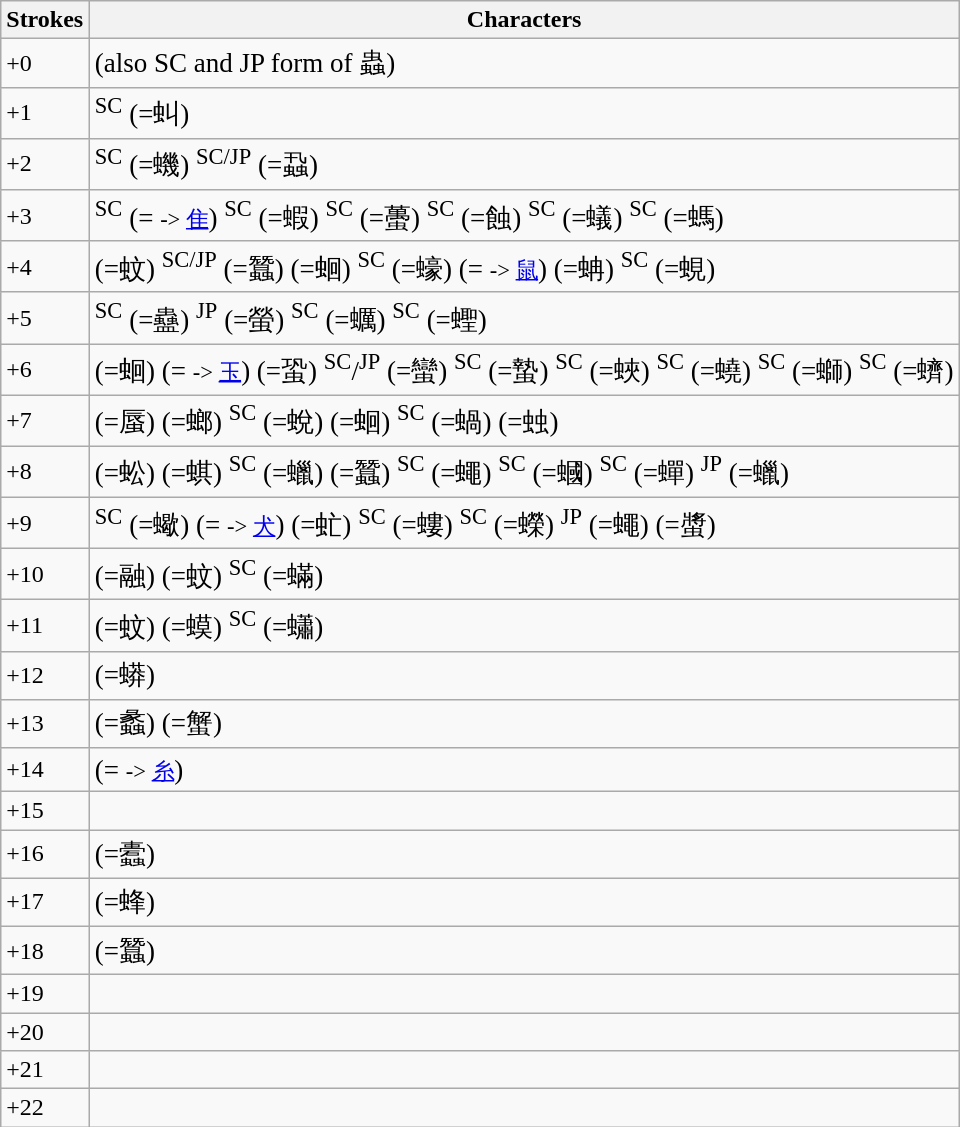<table class="wikitable">
<tr>
<th>Strokes</th>
<th>Characters</th>
</tr>
<tr>
<td>+0</td>
<td style="font-size: large;"> (also SC and JP form of 蟲)</td>
</tr>
<tr>
<td>+1</td>
<td style="font-size: large;"><sup>SC</sup> (=虯)</td>
</tr>
<tr>
<td>+2</td>
<td style="font-size: large;"> <sup>SC</sup> (=蟣)   <sup>SC/JP</sup> (=蝨) </td>
</tr>
<tr>
<td>+3</td>
<td style="font-size: large;">          <sup>SC</sup> (= <small>-> <a href='#'>隹</a></small>) <sup>SC</sup> (=蝦) <sup>SC</sup> (=蠆) <sup>SC</sup> (=蝕) <sup>SC</sup> (=蟻) <sup>SC</sup> (=螞) </td>
</tr>
<tr>
<td>+4</td>
<td style="font-size: large;">     (=蚊)            <sup>SC/JP</sup> (=蠶)    (=蛔)     <sup>SC</sup> (=蠔)     (= <small>-> <a href='#'>鼠</a></small>)      (=蚺)     <sup>SC</sup> (=蜆)</td>
</tr>
<tr>
<td>+5</td>
<td style="font-size: large;">                              <sup>SC</sup> (=蠱)   <sup>JP</sup> (=螢) <sup>SC</sup> (=蠣) <sup>SC</sup> (=蟶)</td>
</tr>
<tr>
<td>+6</td>
<td style="font-size: large;">       (=蛔)           (= <small>-> <a href='#'>玉</a></small>)             (=蛩)  <sup>SC</sup>/<sup>JP</sup> (=蠻)  <sup>SC</sup> (=蟄) <sup>SC</sup> (=蛺) <sup>SC</sup> (=蟯) <sup>SC</sup> (=螄) <sup>SC</sup> (=蠐)</td>
</tr>
<tr>
<td>+7</td>
<td style="font-size: large;">                 (=蜃)        (=螂)          <sup>SC</sup> (=蛻)  (=蛔) <sup>SC</sup> (=蝸)  (=䖵) </td>
</tr>
<tr>
<td>+8</td>
<td style="font-size: large;">  (=蚣)     (=蜞)    <sup>SC</sup> (=蠟)                                    (=蠶) <sup>SC</sup> (=蠅) <sup>SC</sup> (=蟈) <sup>SC</sup> (=蟬)  <sup>JP</sup> (=蠟)</td>
</tr>
<tr>
<td>+9</td>
<td style="font-size: large;">  <sup>SC</sup> (=蠍)                                  (= <small>-> <a href='#'>犬</a></small>)   (=虻)          <sup>SC</sup> (=螻)  <sup>SC</sup> (=蠑) <sup>JP</sup> (=蠅)  (=螿) </td>
</tr>
<tr>
<td>+10</td>
<td style="font-size: large;">               (=融)                    (=蚊)       <sup>SC</sup> (=蟎)  </td>
</tr>
<tr>
<td>+11</td>
<td style="font-size: large;">                        (=蚊)       (=蟆)        <sup>SC</sup> (=蠨)    </td>
</tr>
<tr>
<td>+12</td>
<td style="font-size: large;">                                  (=蟒)</td>
</tr>
<tr>
<td>+13</td>
<td style="font-size: large;">   (=蠡)                      (=蟹)</td>
</tr>
<tr>
<td>+14</td>
<td style="font-size: large;">   (= <small>-> <a href='#'>糸</a></small>)       </td>
</tr>
<tr>
<td>+15</td>
<td style="font-size: large;">           </td>
</tr>
<tr>
<td>+16</td>
<td style="font-size: large;">   (=蠹)     </td>
</tr>
<tr>
<td>+17</td>
<td style="font-size: large;"> (=蜂)      </td>
</tr>
<tr>
<td>+18</td>
<td style="font-size: large;">      (=蠶)</td>
</tr>
<tr>
<td>+19</td>
<td style="font-size: large;"></td>
</tr>
<tr>
<td>+20</td>
<td style="font-size: large;"></td>
</tr>
<tr>
<td>+21</td>
<td style="font-size: large;"> </td>
</tr>
<tr>
<td>+22</td>
<td style="font-size: large;"></td>
</tr>
</table>
